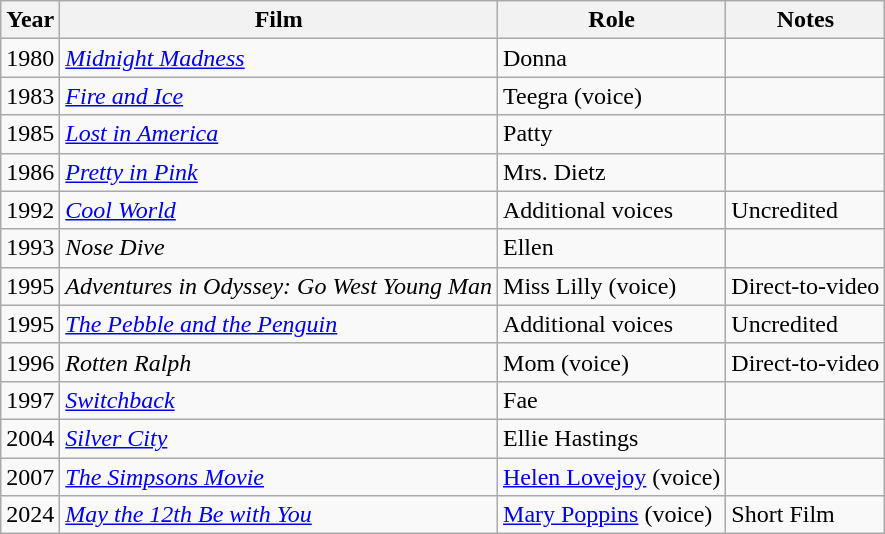<table class="wikitable">
<tr>
<th>Year</th>
<th>Film</th>
<th>Role</th>
<th>Notes</th>
</tr>
<tr>
<td>1980</td>
<td><em><a href='#'>Midnight Madness</a></em></td>
<td>Donna</td>
<td></td>
</tr>
<tr>
<td>1983</td>
<td><em><a href='#'>Fire and Ice</a></em></td>
<td>Teegra (voice)</td>
<td></td>
</tr>
<tr>
<td>1985</td>
<td><em><a href='#'>Lost in America</a></em></td>
<td>Patty</td>
<td></td>
</tr>
<tr>
<td>1986</td>
<td><em><a href='#'>Pretty in Pink</a></em></td>
<td>Mrs. Dietz</td>
<td></td>
</tr>
<tr>
<td>1992</td>
<td><em><a href='#'>Cool World</a></em></td>
<td>Additional voices</td>
<td>Uncredited</td>
</tr>
<tr>
<td>1993</td>
<td><em>Nose Dive</em></td>
<td>Ellen</td>
<td></td>
</tr>
<tr>
<td>1995</td>
<td><em>Adventures in Odyssey: Go West Young Man</em></td>
<td>Miss Lilly (voice)</td>
<td>Direct-to-video</td>
</tr>
<tr>
<td>1995</td>
<td><em><a href='#'>The Pebble and the Penguin</a></em></td>
<td>Additional voices</td>
<td>Uncredited</td>
</tr>
<tr>
<td>1996</td>
<td><em>Rotten Ralph</em></td>
<td>Mom (voice)</td>
<td>Direct-to-video</td>
</tr>
<tr>
<td>1997</td>
<td><em><a href='#'>Switchback</a></em></td>
<td>Fae</td>
<td></td>
</tr>
<tr>
<td>2004</td>
<td><em><a href='#'>Silver City</a></em></td>
<td>Ellie Hastings</td>
<td></td>
</tr>
<tr>
<td>2007</td>
<td><em><a href='#'>The Simpsons Movie</a></em></td>
<td><a href='#'>Helen Lovejoy</a> (voice)</td>
<td></td>
</tr>
<tr>
<td>2024</td>
<td><em><a href='#'>May the 12th Be with You</a></em></td>
<td><a href='#'>Mary Poppins</a> (voice)</td>
<td>Short Film</td>
</tr>
</table>
